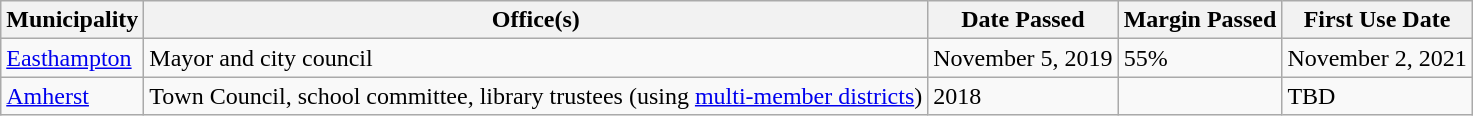<table class="wikitable">
<tr>
<th>Municipality</th>
<th>Office(s)</th>
<th>Date Passed</th>
<th>Margin Passed</th>
<th>First Use Date</th>
</tr>
<tr>
<td><a href='#'>Easthampton</a></td>
<td>Mayor and city council</td>
<td>November 5, 2019</td>
<td>55%</td>
<td>November 2, 2021</td>
</tr>
<tr>
<td><a href='#'>Amherst</a></td>
<td>Town Council, school committee, library trustees (using <a href='#'>multi-member districts</a>)</td>
<td>2018</td>
<td></td>
<td>TBD</td>
</tr>
</table>
